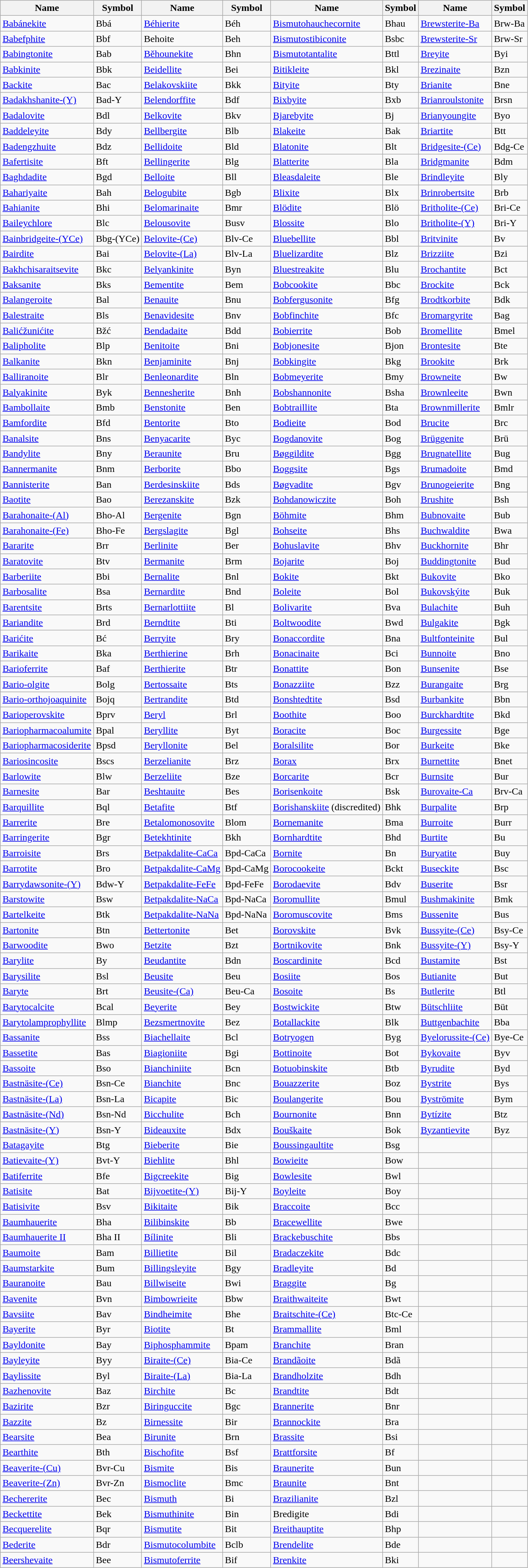<table class="wikitable">
<tr>
<th><strong>Name</strong></th>
<th><strong>Symbol</strong></th>
<th><strong>Name</strong></th>
<th><strong>Symbol</strong></th>
<th><strong>Name</strong></th>
<th><strong>Symbol</strong></th>
<th><strong>Name</strong></th>
<th><strong>Symbol</strong></th>
</tr>
<tr>
<td><a href='#'>Babánekite</a></td>
<td>Bbá</td>
<td><a href='#'>Béhierite</a></td>
<td>Béh</td>
<td><a href='#'>Bismutohauchecornite</a></td>
<td>Bhau</td>
<td><a href='#'>Brewsterite-Ba</a></td>
<td>Brw-Ba</td>
</tr>
<tr>
<td><a href='#'>Babefphite</a></td>
<td>Bbf</td>
<td>Behoite</td>
<td>Beh</td>
<td><a href='#'>Bismutostibiconite</a></td>
<td>Bsbc</td>
<td><a href='#'>Brewsterite-Sr</a></td>
<td>Brw-Sr</td>
</tr>
<tr>
<td><a href='#'>Babingtonite</a></td>
<td>Bab</td>
<td><a href='#'>Běhounekite</a></td>
<td>Bhn</td>
<td><a href='#'>Bismutotantalite</a></td>
<td>Bttl</td>
<td><a href='#'>Breyite</a></td>
<td>Byi</td>
</tr>
<tr>
<td><a href='#'>Babkinite</a></td>
<td>Bbk</td>
<td><a href='#'>Beidellite</a></td>
<td>Bei</td>
<td><a href='#'>Bitikleite</a></td>
<td>Bkl</td>
<td><a href='#'>Brezinaite</a></td>
<td>Bzn</td>
</tr>
<tr>
<td><a href='#'>Backite</a></td>
<td>Bac</td>
<td><a href='#'>Belakovskiite</a></td>
<td>Bkk</td>
<td><a href='#'>Bityite</a></td>
<td>Bty</td>
<td><a href='#'>Brianite</a></td>
<td>Bne</td>
</tr>
<tr>
<td><a href='#'>Badakhshanite-(Y)</a></td>
<td>Bad-Y</td>
<td><a href='#'>Belendorffite</a></td>
<td>Bdf</td>
<td><a href='#'>Bixbyite</a></td>
<td>Bxb</td>
<td><a href='#'>Brianroulstonite</a></td>
<td>Brsn</td>
</tr>
<tr>
<td><a href='#'>Badalovite</a></td>
<td>Bdl</td>
<td><a href='#'>Belkovite</a></td>
<td>Bkv</td>
<td><a href='#'>Bjarebyite</a></td>
<td>Bj</td>
<td><a href='#'>Brianyoungite</a></td>
<td>Byo</td>
</tr>
<tr>
<td><a href='#'>Baddeleyite</a></td>
<td>Bdy</td>
<td><a href='#'>Bellbergite</a></td>
<td>Blb</td>
<td><a href='#'>Blakeite</a></td>
<td>Bak</td>
<td><a href='#'>Briartite</a></td>
<td>Btt</td>
</tr>
<tr>
<td><a href='#'>Badengzhuite</a></td>
<td>Bdz</td>
<td><a href='#'>Bellidoite</a></td>
<td>Bld</td>
<td><a href='#'>Blatonite</a></td>
<td>Blt</td>
<td><a href='#'>Bridgesite-(Ce)</a></td>
<td>Bdg-Ce</td>
</tr>
<tr>
<td><a href='#'>Bafertisite</a></td>
<td>Bft</td>
<td><a href='#'>Bellingerite</a></td>
<td>Blg</td>
<td><a href='#'>Blatterite</a></td>
<td>Bla</td>
<td><a href='#'>Bridgmanite</a></td>
<td>Bdm</td>
</tr>
<tr>
<td><a href='#'>Baghdadite</a></td>
<td>Bgd</td>
<td><a href='#'>Belloite</a></td>
<td>Bll</td>
<td><a href='#'>Bleasdaleite</a></td>
<td>Ble</td>
<td><a href='#'>Brindleyite</a></td>
<td>Bly</td>
</tr>
<tr>
<td><a href='#'>Bahariyaite</a></td>
<td>Bah</td>
<td><a href='#'>Belogubite</a></td>
<td>Bgb</td>
<td><a href='#'>Blixite</a></td>
<td>Blx</td>
<td><a href='#'>Brinrobertsite</a></td>
<td>Brb</td>
</tr>
<tr>
<td><a href='#'>Bahianite</a></td>
<td>Bhi</td>
<td><a href='#'>Belomarinaite</a></td>
<td>Bmr</td>
<td><a href='#'>Blödite</a></td>
<td>Blö</td>
<td><a href='#'>Britholite-(Ce)</a></td>
<td>Bri-Ce</td>
</tr>
<tr>
<td><a href='#'>Baileychlore</a></td>
<td>Blc</td>
<td><a href='#'>Belousovite</a></td>
<td>Busv</td>
<td><a href='#'>Blossite</a></td>
<td>Blo</td>
<td><a href='#'>Britholite-(Y)</a></td>
<td>Bri-Y</td>
</tr>
<tr>
<td><a href='#'>Bainbridgeite-(YCe)</a></td>
<td>Bbg-(YCe)</td>
<td><a href='#'>Belovite-(Ce)</a></td>
<td>Blv-Ce</td>
<td><a href='#'>Bluebellite</a></td>
<td>Bbl</td>
<td><a href='#'>Britvinite</a></td>
<td>Bv</td>
</tr>
<tr>
<td><a href='#'>Bairdite</a></td>
<td>Bai</td>
<td><a href='#'>Belovite-(La)</a></td>
<td>Blv-La</td>
<td><a href='#'>Bluelizardite</a></td>
<td>Blz</td>
<td><a href='#'>Brizziite</a></td>
<td>Bzi</td>
</tr>
<tr>
<td><a href='#'>Bakhchisaraitsevite</a></td>
<td>Bkc</td>
<td><a href='#'>Belyankinite</a></td>
<td>Byn</td>
<td><a href='#'>Bluestreakite</a></td>
<td>Blu</td>
<td><a href='#'>Brochantite</a></td>
<td>Bct</td>
</tr>
<tr>
<td><a href='#'>Baksanite</a></td>
<td>Bks</td>
<td><a href='#'>Bementite</a></td>
<td>Bem</td>
<td><a href='#'>Bobcookite</a></td>
<td>Bbc</td>
<td><a href='#'>Brockite</a></td>
<td>Bck</td>
</tr>
<tr>
<td><a href='#'>Balangeroite</a></td>
<td>Bal</td>
<td><a href='#'>Benauite</a></td>
<td>Bnu</td>
<td><a href='#'>Bobfergusonite</a></td>
<td>Bfg</td>
<td><a href='#'>Brodtkorbite</a></td>
<td>Bdk</td>
</tr>
<tr>
<td><a href='#'>Balestraite</a></td>
<td>Bls</td>
<td><a href='#'>Benavidesite</a></td>
<td>Bnv</td>
<td><a href='#'>Bobfinchite</a></td>
<td>Bfc</td>
<td><a href='#'>Bromargyrite</a></td>
<td>Bag</td>
</tr>
<tr>
<td><a href='#'>Balićžunićite</a></td>
<td>Bžć</td>
<td><a href='#'>Bendadaite</a></td>
<td>Bdd</td>
<td><a href='#'>Bobierrite</a></td>
<td>Bob</td>
<td><a href='#'>Bromellite</a></td>
<td>Bmel</td>
</tr>
<tr>
<td><a href='#'>Balipholite</a></td>
<td>Blp</td>
<td><a href='#'>Benitoite</a></td>
<td>Bni</td>
<td><a href='#'>Bobjonesite</a></td>
<td>Bjon</td>
<td><a href='#'>Brontesite</a></td>
<td>Bte</td>
</tr>
<tr>
<td><a href='#'>Balkanite</a></td>
<td>Bkn</td>
<td><a href='#'>Benjaminite</a></td>
<td>Bnj</td>
<td><a href='#'>Bobkingite</a></td>
<td>Bkg</td>
<td><a href='#'>Brookite</a></td>
<td>Brk</td>
</tr>
<tr>
<td><a href='#'>Balliranoite</a></td>
<td>Blr</td>
<td><a href='#'>Benleonardite</a></td>
<td>Bln</td>
<td><a href='#'>Bobmeyerite</a></td>
<td>Bmy</td>
<td><a href='#'>Browneite</a></td>
<td>Bw</td>
</tr>
<tr>
<td><a href='#'>Balyakinite</a></td>
<td>Byk</td>
<td><a href='#'>Bennesherite</a></td>
<td>Bnh</td>
<td><a href='#'>Bobshannonite</a></td>
<td>Bsha</td>
<td><a href='#'>Brownleeite</a></td>
<td>Bwn</td>
</tr>
<tr>
<td><a href='#'>Bambollaite</a></td>
<td>Bmb</td>
<td><a href='#'>Benstonite</a></td>
<td>Ben</td>
<td><a href='#'>Bobtraillite</a></td>
<td>Bta</td>
<td><a href='#'>Brownmillerite</a></td>
<td>Bmlr</td>
</tr>
<tr>
<td><a href='#'>Bamfordite</a></td>
<td>Bfd</td>
<td><a href='#'>Bentorite</a></td>
<td>Bto</td>
<td><a href='#'>Bodieite</a></td>
<td>Bod</td>
<td><a href='#'>Brucite</a></td>
<td>Brc</td>
</tr>
<tr>
<td><a href='#'>Banalsite</a></td>
<td>Bns</td>
<td><a href='#'>Benyacarite</a></td>
<td>Byc</td>
<td><a href='#'>Bogdanovite</a></td>
<td>Bog</td>
<td><a href='#'>Brüggenite</a></td>
<td>Brü</td>
</tr>
<tr>
<td><a href='#'>Bandylite</a></td>
<td>Bny</td>
<td><a href='#'>Beraunite</a></td>
<td>Bru</td>
<td><a href='#'>Bøggildite</a></td>
<td>Bgg</td>
<td><a href='#'>Brugnatellite</a></td>
<td>Bug</td>
</tr>
<tr>
<td><a href='#'>Bannermanite</a></td>
<td>Bnm</td>
<td><a href='#'>Berborite</a></td>
<td>Bbo</td>
<td><a href='#'>Boggsite</a></td>
<td>Bgs</td>
<td><a href='#'>Brumadoite</a></td>
<td>Bmd</td>
</tr>
<tr>
<td><a href='#'>Bannisterite</a></td>
<td>Ban</td>
<td><a href='#'>Berdesinskiite</a></td>
<td>Bds</td>
<td><a href='#'>Bøgvadite</a></td>
<td>Bgv</td>
<td><a href='#'>Brunogeierite</a></td>
<td>Bng</td>
</tr>
<tr>
<td><a href='#'>Baotite</a></td>
<td>Bao</td>
<td><a href='#'>Berezanskite</a></td>
<td>Bzk</td>
<td><a href='#'>Bohdanowiczite</a></td>
<td>Boh</td>
<td><a href='#'>Brushite</a></td>
<td>Bsh</td>
</tr>
<tr>
<td><a href='#'>Barahonaite-(Al)</a></td>
<td>Bho-Al</td>
<td><a href='#'>Bergenite</a></td>
<td>Bgn</td>
<td><a href='#'>Böhmite</a></td>
<td>Bhm</td>
<td><a href='#'>Bubnovaite</a></td>
<td>Bub</td>
</tr>
<tr>
<td><a href='#'>Barahonaite-(Fe)</a></td>
<td>Bho-Fe</td>
<td><a href='#'>Bergslagite</a></td>
<td>Bgl</td>
<td><a href='#'>Bohseite</a></td>
<td>Bhs</td>
<td><a href='#'>Buchwaldite</a></td>
<td>Bwa</td>
</tr>
<tr>
<td><a href='#'>Bararite</a></td>
<td>Brr</td>
<td><a href='#'>Berlinite</a></td>
<td>Ber</td>
<td><a href='#'>Bohuslavite</a></td>
<td>Bhv</td>
<td><a href='#'>Buckhornite</a></td>
<td>Bhr</td>
</tr>
<tr>
<td><a href='#'>Baratovite</a></td>
<td>Btv</td>
<td><a href='#'>Bermanite</a></td>
<td>Brm</td>
<td><a href='#'>Bojarite</a></td>
<td>Boj</td>
<td><a href='#'>Buddingtonite</a></td>
<td>Bud</td>
</tr>
<tr>
<td><a href='#'>Barberiite</a></td>
<td>Bbi</td>
<td><a href='#'>Bernalite</a></td>
<td>Bnl</td>
<td><a href='#'>Bokite</a></td>
<td>Bkt</td>
<td><a href='#'>Bukovite</a></td>
<td>Bko</td>
</tr>
<tr>
<td><a href='#'>Barbosalite</a></td>
<td>Bsa</td>
<td><a href='#'>Bernardite</a></td>
<td>Bnd</td>
<td><a href='#'>Boleite</a></td>
<td>Bol</td>
<td><a href='#'>Bukovskýite</a></td>
<td>Buk</td>
</tr>
<tr>
<td><a href='#'>Barentsite</a></td>
<td>Brts</td>
<td><a href='#'>Bernarlottiite</a></td>
<td>Bl</td>
<td><a href='#'>Bolivarite</a></td>
<td>Bva</td>
<td><a href='#'>Bulachite</a></td>
<td>Buh</td>
</tr>
<tr>
<td><a href='#'>Bariandite</a></td>
<td>Brd</td>
<td><a href='#'>Berndtite</a></td>
<td>Bti</td>
<td><a href='#'>Boltwoodite</a></td>
<td>Bwd</td>
<td><a href='#'>Bulgakite</a></td>
<td>Bgk</td>
</tr>
<tr>
<td><a href='#'>Barićite</a></td>
<td>Bć</td>
<td><a href='#'>Berryite</a></td>
<td>Bry</td>
<td><a href='#'>Bonaccordite</a></td>
<td>Bna</td>
<td><a href='#'>Bultfonteinite</a></td>
<td>Bul</td>
</tr>
<tr>
<td><a href='#'>Barikaite</a></td>
<td>Bka</td>
<td><a href='#'>Berthierine</a></td>
<td>Brh</td>
<td><a href='#'>Bonacinaite</a></td>
<td>Bci</td>
<td><a href='#'>Bunnoite</a></td>
<td>Bno</td>
</tr>
<tr>
<td><a href='#'>Barioferrite</a></td>
<td>Baf</td>
<td><a href='#'>Berthierite</a></td>
<td>Btr</td>
<td><a href='#'>Bonattite</a></td>
<td>Bon</td>
<td><a href='#'>Bunsenite</a></td>
<td>Bse</td>
</tr>
<tr>
<td><a href='#'>Bario-olgite</a></td>
<td>Bolg</td>
<td><a href='#'>Bertossaite</a></td>
<td>Bts</td>
<td><a href='#'>Bonazziite</a></td>
<td>Bzz</td>
<td><a href='#'>Burangaite</a></td>
<td>Brg</td>
</tr>
<tr>
<td><a href='#'>Bario-orthojoaquinite</a></td>
<td>Bojq</td>
<td><a href='#'>Bertrandite</a></td>
<td>Btd</td>
<td><a href='#'>Bonshtedtite</a></td>
<td>Bsd</td>
<td><a href='#'>Burbankite</a></td>
<td>Bbn</td>
</tr>
<tr>
<td><a href='#'>Barioperovskite</a></td>
<td>Bprv</td>
<td><a href='#'>Beryl</a></td>
<td>Brl</td>
<td><a href='#'>Boothite</a></td>
<td>Boo</td>
<td><a href='#'>Burckhardtite</a></td>
<td>Bkd</td>
</tr>
<tr>
<td><a href='#'>Bariopharmacoalumite</a></td>
<td>Bpal</td>
<td><a href='#'>Beryllite</a></td>
<td>Byt</td>
<td><a href='#'>Boracite</a></td>
<td>Boc</td>
<td><a href='#'>Burgessite</a></td>
<td>Bge</td>
</tr>
<tr>
<td><a href='#'>Bariopharmacosiderite</a></td>
<td>Bpsd</td>
<td><a href='#'>Beryllonite</a></td>
<td>Bel</td>
<td><a href='#'>Boralsilite</a></td>
<td>Bor</td>
<td><a href='#'>Burkeite</a></td>
<td>Bke</td>
</tr>
<tr>
<td><a href='#'>Bariosincosite</a></td>
<td>Bscs</td>
<td><a href='#'>Berzelianite</a></td>
<td>Brz</td>
<td><a href='#'>Borax</a></td>
<td>Brx</td>
<td><a href='#'>Burnettite</a></td>
<td>Bnet</td>
</tr>
<tr>
<td><a href='#'>Barlowite</a></td>
<td>Blw</td>
<td><a href='#'>Berzeliite</a></td>
<td>Bze</td>
<td><a href='#'>Borcarite</a></td>
<td>Bcr</td>
<td><a href='#'>Burnsite</a></td>
<td>Bur</td>
</tr>
<tr>
<td><a href='#'>Barnesite</a></td>
<td>Bar</td>
<td><a href='#'>Beshtauite</a></td>
<td>Bes</td>
<td><a href='#'>Borisenkoite</a></td>
<td>Bsk</td>
<td><a href='#'>Burovaite-Ca</a></td>
<td>Brv-Ca</td>
</tr>
<tr>
<td><a href='#'>Barquillite</a></td>
<td>Bql</td>
<td><a href='#'>Betafite</a></td>
<td>Btf</td>
<td><a href='#'>Borishanskiite</a> (discredited)</td>
<td>Bhk</td>
<td><a href='#'>Burpalite</a></td>
<td>Brp</td>
</tr>
<tr>
<td><a href='#'>Barrerite</a></td>
<td>Bre</td>
<td><a href='#'>Betalomonosovite</a></td>
<td>Blom</td>
<td><a href='#'>Bornemanite</a></td>
<td>Bma</td>
<td><a href='#'>Burroite</a></td>
<td>Burr</td>
</tr>
<tr>
<td><a href='#'>Barringerite</a></td>
<td>Bgr</td>
<td><a href='#'>Betekhtinite</a></td>
<td>Bkh</td>
<td><a href='#'>Bornhardtite</a></td>
<td>Bhd</td>
<td><a href='#'>Burtite</a></td>
<td>Bu</td>
</tr>
<tr>
<td><a href='#'>Barroisite</a></td>
<td>Brs</td>
<td><a href='#'>Betpakdalite-CaCa</a></td>
<td>Bpd-CaCa</td>
<td><a href='#'>Bornite</a></td>
<td>Bn</td>
<td><a href='#'>Buryatite</a></td>
<td>Buy</td>
</tr>
<tr>
<td><a href='#'>Barrotite</a></td>
<td>Bro</td>
<td><a href='#'>Betpakdalite-CaMg</a></td>
<td>Bpd-CaMg</td>
<td><a href='#'>Borocookeite</a></td>
<td>Bckt</td>
<td><a href='#'>Buseckite</a></td>
<td>Bsc</td>
</tr>
<tr>
<td><a href='#'>Barrydawsonite-(Y)</a></td>
<td>Bdw-Y</td>
<td><a href='#'>Betpakdalite-FeFe</a></td>
<td>Bpd-FeFe</td>
<td><a href='#'>Borodaevite</a></td>
<td>Bdv</td>
<td><a href='#'>Buserite</a></td>
<td>Bsr</td>
</tr>
<tr>
<td><a href='#'>Barstowite</a></td>
<td>Bsw</td>
<td><a href='#'>Betpakdalite-NaCa</a></td>
<td>Bpd-NaCa</td>
<td><a href='#'>Boromullite</a></td>
<td>Bmul</td>
<td><a href='#'>Bushmakinite</a></td>
<td>Bmk</td>
</tr>
<tr>
<td><a href='#'>Bartelkeite</a></td>
<td>Btk</td>
<td><a href='#'>Betpakdalite-NaNa</a></td>
<td>Bpd-NaNa</td>
<td><a href='#'>Boromuscovite</a></td>
<td>Bms</td>
<td><a href='#'>Bussenite</a></td>
<td>Bus</td>
</tr>
<tr>
<td><a href='#'>Bartonite</a></td>
<td>Btn</td>
<td><a href='#'>Bettertonite</a></td>
<td>Bet</td>
<td><a href='#'>Borovskite</a></td>
<td>Bvk</td>
<td><a href='#'>Bussyite-(Ce)</a></td>
<td>Bsy-Ce</td>
</tr>
<tr>
<td><a href='#'>Barwoodite</a></td>
<td>Bwo</td>
<td><a href='#'>Betzite</a></td>
<td>Bzt</td>
<td><a href='#'>Bortnikovite</a></td>
<td>Bnk</td>
<td><a href='#'>Bussyite-(Y)</a></td>
<td>Bsy-Y</td>
</tr>
<tr>
<td><a href='#'>Barylite</a></td>
<td>By</td>
<td><a href='#'>Beudantite</a></td>
<td>Bdn</td>
<td><a href='#'>Boscardinite</a></td>
<td>Bcd</td>
<td><a href='#'>Bustamite</a></td>
<td>Bst</td>
</tr>
<tr>
<td><a href='#'>Barysilite</a></td>
<td>Bsl</td>
<td><a href='#'>Beusite</a></td>
<td>Beu</td>
<td><a href='#'>Bosiite</a></td>
<td>Bos</td>
<td><a href='#'>Butianite</a></td>
<td>But</td>
</tr>
<tr>
<td><a href='#'>Baryte</a></td>
<td>Brt</td>
<td><a href='#'>Beusite-(Ca)</a></td>
<td>Beu-Ca</td>
<td><a href='#'>Bosoite</a></td>
<td>Bs</td>
<td><a href='#'>Butlerite</a></td>
<td>Btl</td>
</tr>
<tr>
<td><a href='#'>Barytocalcite</a></td>
<td>Bcal</td>
<td><a href='#'>Beyerite</a></td>
<td>Bey</td>
<td><a href='#'>Bostwickite</a></td>
<td>Btw</td>
<td><a href='#'>Bütschliite</a></td>
<td>Büt</td>
</tr>
<tr>
<td><a href='#'>Barytolamprophyllite</a></td>
<td>Blmp</td>
<td><a href='#'>Bezsmertnovite</a></td>
<td>Bez</td>
<td><a href='#'>Botallackite</a></td>
<td>Blk</td>
<td><a href='#'>Buttgenbachite</a></td>
<td>Bba</td>
</tr>
<tr>
<td><a href='#'>Bassanite</a></td>
<td>Bss</td>
<td><a href='#'>Biachellaite</a></td>
<td>Bcl</td>
<td><a href='#'>Botryogen</a></td>
<td>Byg</td>
<td><a href='#'>Byelorussite-(Ce)</a></td>
<td>Bye-Ce</td>
</tr>
<tr>
<td><a href='#'>Bassetite</a></td>
<td>Bas</td>
<td><a href='#'>Biagioniite</a></td>
<td>Bgi</td>
<td><a href='#'>Bottinoite</a></td>
<td>Bot</td>
<td><a href='#'>Bykovaite</a></td>
<td>Byv</td>
</tr>
<tr>
<td><a href='#'>Bassoite</a></td>
<td>Bso</td>
<td><a href='#'>Bianchiniite</a></td>
<td>Bcn</td>
<td><a href='#'>Botuobinskite</a></td>
<td>Btb</td>
<td><a href='#'>Byrudite</a></td>
<td>Byd</td>
</tr>
<tr>
<td><a href='#'>Bastnäsite-(Ce)</a></td>
<td>Bsn-Ce</td>
<td><a href='#'>Bianchite</a></td>
<td>Bnc</td>
<td><a href='#'>Bouazzerite</a></td>
<td>Boz</td>
<td><a href='#'>Bystrite</a></td>
<td>Bys</td>
</tr>
<tr>
<td><a href='#'>Bastnäsite-(La)</a></td>
<td>Bsn-La</td>
<td><a href='#'>Bicapite</a></td>
<td>Bic</td>
<td><a href='#'>Boulangerite</a></td>
<td>Bou</td>
<td><a href='#'>Byströmite</a></td>
<td>Bym</td>
</tr>
<tr>
<td><a href='#'>Bastnäsite-(Nd)</a></td>
<td>Bsn-Nd</td>
<td><a href='#'>Bicchulite</a></td>
<td>Bch</td>
<td><a href='#'>Bournonite</a></td>
<td>Bnn</td>
<td><a href='#'>Bytízite</a></td>
<td>Btz</td>
</tr>
<tr>
<td><a href='#'>Bastnäsite-(Y)</a></td>
<td>Bsn-Y</td>
<td><a href='#'>Bideauxite</a></td>
<td>Bdx</td>
<td><a href='#'>Bouškaite</a></td>
<td>Bok</td>
<td><a href='#'>Byzantievite</a></td>
<td>Byz</td>
</tr>
<tr>
<td><a href='#'>Batagayite</a></td>
<td>Btg</td>
<td><a href='#'>Bieberite</a></td>
<td>Bie</td>
<td><a href='#'>Boussingaultite</a></td>
<td>Bsg</td>
<td></td>
<td></td>
</tr>
<tr>
<td><a href='#'>Batievaite-(Y)</a></td>
<td>Bvt-Y</td>
<td><a href='#'>Biehlite</a></td>
<td>Bhl</td>
<td><a href='#'>Bowieite</a></td>
<td>Bow</td>
<td></td>
<td></td>
</tr>
<tr>
<td><a href='#'>Batiferrite</a></td>
<td>Bfe</td>
<td><a href='#'>Bigcreekite</a></td>
<td>Big</td>
<td><a href='#'>Bowlesite</a></td>
<td>Bwl</td>
<td></td>
<td></td>
</tr>
<tr>
<td><a href='#'>Batisite</a></td>
<td>Bat</td>
<td><a href='#'>Bijvoetite-(Y)</a></td>
<td>Bij-Y</td>
<td><a href='#'>Boyleite</a></td>
<td>Boy</td>
<td></td>
<td></td>
</tr>
<tr>
<td><a href='#'>Batisivite</a></td>
<td>Bsv</td>
<td><a href='#'>Bikitaite</a></td>
<td>Bik</td>
<td><a href='#'>Braccoite</a></td>
<td>Bcc</td>
<td></td>
<td></td>
</tr>
<tr>
<td><a href='#'>Baumhauerite</a></td>
<td>Bha</td>
<td><a href='#'>Bilibinskite</a></td>
<td>Bb</td>
<td><a href='#'>Bracewellite</a></td>
<td>Bwe</td>
<td></td>
<td></td>
</tr>
<tr>
<td><a href='#'>Baumhauerite II</a></td>
<td>Bha II</td>
<td><a href='#'>Bílinite</a></td>
<td>Bli</td>
<td><a href='#'>Brackebuschite</a></td>
<td>Bbs</td>
<td></td>
<td></td>
</tr>
<tr>
<td><a href='#'>Baumoite</a></td>
<td>Bam</td>
<td><a href='#'>Billietite</a></td>
<td>Bil</td>
<td><a href='#'>Bradaczekite</a></td>
<td>Bdc</td>
<td></td>
<td></td>
</tr>
<tr>
<td><a href='#'>Baumstarkite</a></td>
<td>Bum</td>
<td><a href='#'>Billingsleyite</a></td>
<td>Bgy</td>
<td><a href='#'>Bradleyite</a></td>
<td>Bd</td>
<td></td>
<td></td>
</tr>
<tr>
<td><a href='#'>Bauranoite</a></td>
<td>Bau</td>
<td><a href='#'>Billwiseite</a></td>
<td>Bwi</td>
<td><a href='#'>Braggite</a></td>
<td>Bg</td>
<td></td>
<td></td>
</tr>
<tr>
<td><a href='#'>Bavenite</a></td>
<td>Bvn</td>
<td><a href='#'>Bimbowrieite</a></td>
<td>Bbw</td>
<td><a href='#'>Braithwaiteite</a></td>
<td>Bwt</td>
<td></td>
<td></td>
</tr>
<tr>
<td><a href='#'>Bavsiite</a></td>
<td>Bav</td>
<td><a href='#'>Bindheimite</a></td>
<td>Bhe</td>
<td><a href='#'>Braitschite-(Ce)</a></td>
<td>Btc-Ce</td>
<td></td>
<td></td>
</tr>
<tr>
<td><a href='#'>Bayerite</a></td>
<td>Byr</td>
<td><a href='#'>Biotite</a></td>
<td>Bt</td>
<td><a href='#'>Brammallite</a></td>
<td>Bml</td>
<td></td>
<td></td>
</tr>
<tr>
<td><a href='#'>Bayldonite</a></td>
<td>Bay</td>
<td><a href='#'>Biphosphammite</a></td>
<td>Bpam</td>
<td><a href='#'>Branchite</a></td>
<td>Bran</td>
<td></td>
<td></td>
</tr>
<tr>
<td><a href='#'>Bayleyite</a></td>
<td>Byy</td>
<td><a href='#'>Biraite-(Ce)</a></td>
<td>Bia-Ce</td>
<td><a href='#'>Brandãoite</a></td>
<td>Bdã</td>
<td></td>
<td></td>
</tr>
<tr>
<td><a href='#'>Baylissite</a></td>
<td>Byl</td>
<td><a href='#'>Biraite-(La)</a></td>
<td>Bia-La</td>
<td><a href='#'>Brandholzite</a></td>
<td>Bdh</td>
<td></td>
<td></td>
</tr>
<tr>
<td><a href='#'>Bazhenovite</a></td>
<td>Baz</td>
<td><a href='#'>Birchite</a></td>
<td>Bc</td>
<td><a href='#'>Brandtite</a></td>
<td>Bdt</td>
<td></td>
<td></td>
</tr>
<tr>
<td><a href='#'>Bazirite</a></td>
<td>Bzr</td>
<td><a href='#'>Biringuccite</a></td>
<td>Bgc</td>
<td><a href='#'>Brannerite</a></td>
<td>Bnr</td>
<td></td>
<td></td>
</tr>
<tr>
<td><a href='#'>Bazzite</a></td>
<td>Bz</td>
<td><a href='#'>Birnessite</a></td>
<td>Bir</td>
<td><a href='#'>Brannockite</a></td>
<td>Bra</td>
<td></td>
<td></td>
</tr>
<tr>
<td><a href='#'>Bearsite</a></td>
<td>Bea</td>
<td><a href='#'>Birunite</a></td>
<td>Brn</td>
<td><a href='#'>Brassite</a></td>
<td>Bsi</td>
<td></td>
<td></td>
</tr>
<tr>
<td><a href='#'>Bearthite</a></td>
<td>Bth</td>
<td><a href='#'>Bischofite</a></td>
<td>Bsf</td>
<td><a href='#'>Brattforsite</a></td>
<td>Bf</td>
<td></td>
<td></td>
</tr>
<tr>
<td><a href='#'>Beaverite-(Cu)</a></td>
<td>Bvr-Cu</td>
<td><a href='#'>Bismite</a></td>
<td>Bis</td>
<td><a href='#'>Braunerite</a></td>
<td>Bun</td>
<td></td>
<td></td>
</tr>
<tr>
<td><a href='#'>Beaverite-(Zn)</a></td>
<td>Bvr-Zn</td>
<td><a href='#'>Bismoclite</a></td>
<td>Bmc</td>
<td><a href='#'>Braunite</a></td>
<td>Bnt</td>
<td></td>
<td></td>
</tr>
<tr>
<td><a href='#'>Bechererite</a></td>
<td>Bec</td>
<td><a href='#'>Bismuth</a></td>
<td>Bi</td>
<td><a href='#'>Brazilianite</a></td>
<td>Bzl</td>
<td></td>
<td></td>
</tr>
<tr>
<td><a href='#'>Beckettite</a></td>
<td>Bek</td>
<td><a href='#'>Bismuthinite</a></td>
<td>Bin</td>
<td>Bredigite</td>
<td>Bdi</td>
<td></td>
<td></td>
</tr>
<tr>
<td><a href='#'>Becquerelite</a></td>
<td>Bqr</td>
<td><a href='#'>Bismutite</a></td>
<td>Bit</td>
<td><a href='#'>Breithauptite</a></td>
<td>Bhp</td>
<td></td>
<td></td>
</tr>
<tr>
<td><a href='#'>Bederite</a></td>
<td>Bdr</td>
<td><a href='#'>Bismutocolumbite</a></td>
<td>Bclb</td>
<td><a href='#'>Brendelite</a></td>
<td>Bde</td>
<td></td>
<td></td>
</tr>
<tr>
<td><a href='#'>Beershevaite</a></td>
<td>Bee</td>
<td><a href='#'>Bismutoferrite</a></td>
<td>Bif</td>
<td><a href='#'>Brenkite</a></td>
<td>Bki</td>
<td></td>
<td></td>
</tr>
</table>
